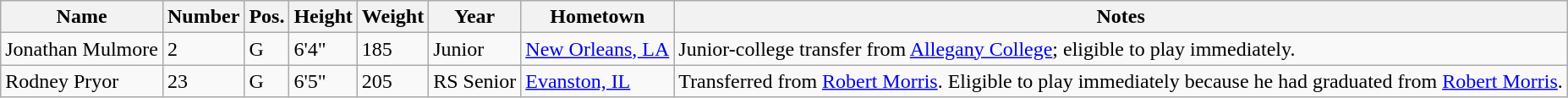<table class="wikitable sortable" border="1">
<tr>
<th>Name</th>
<th>Number</th>
<th>Pos.</th>
<th>Height</th>
<th>Weight</th>
<th>Year</th>
<th>Hometown</th>
<th class="unsortable">Notes</th>
</tr>
<tr>
<td>Jonathan Mulmore</td>
<td>2</td>
<td>G</td>
<td>6'4"</td>
<td>185</td>
<td>Junior</td>
<td><a href='#'>New Orleans, LA</a></td>
<td>Junior-college transfer from <a href='#'>Allegany College</a>; eligible to play immediately.</td>
</tr>
<tr>
<td>Rodney Pryor</td>
<td>23</td>
<td>G</td>
<td>6'5"</td>
<td>205</td>
<td>RS Senior</td>
<td><a href='#'>Evanston, IL</a></td>
<td>Transferred from <a href='#'>Robert Morris</a>. Eligible to play immediately because he had graduated from <a href='#'>Robert Morris</a>.</td>
</tr>
</table>
